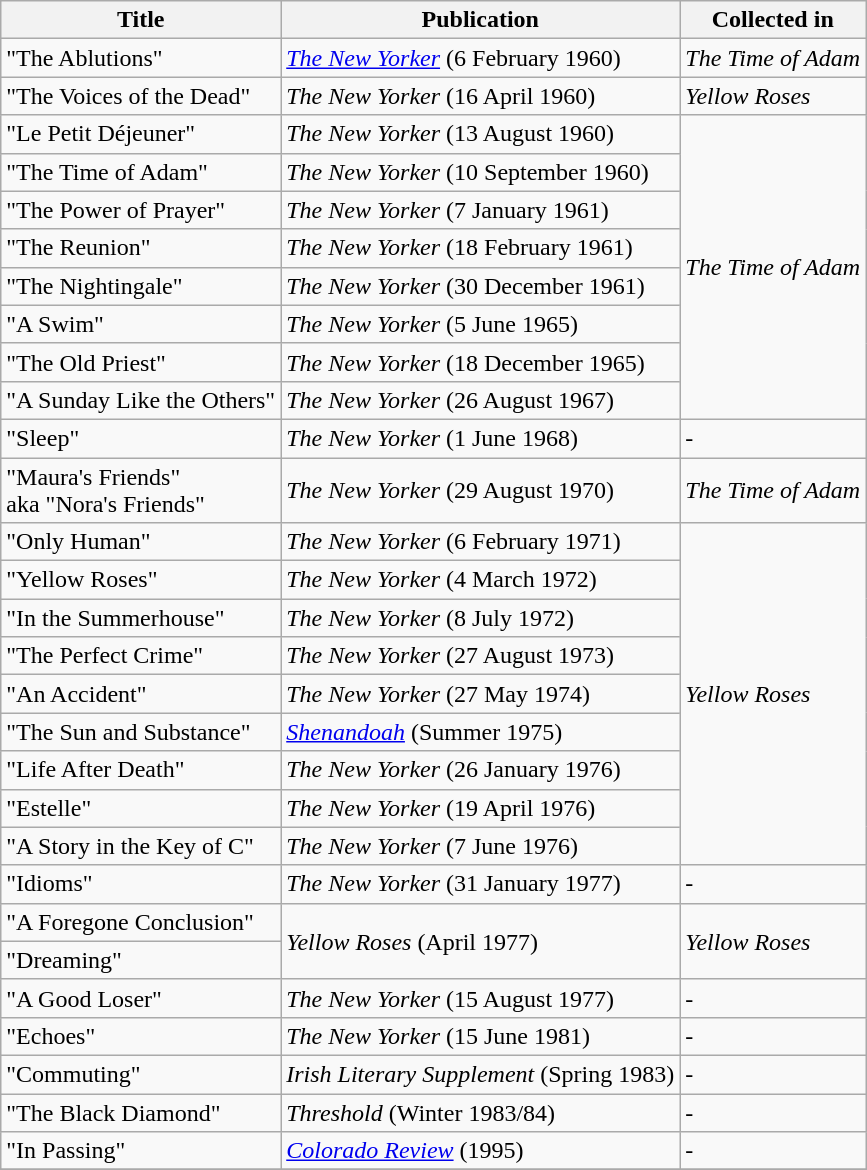<table class="wikitable">
<tr>
<th>Title</th>
<th>Publication</th>
<th>Collected in</th>
</tr>
<tr>
<td>"The Ablutions"</td>
<td><em><a href='#'>The New Yorker</a></em> (6 February 1960)</td>
<td><em>The Time of Adam</em></td>
</tr>
<tr>
<td>"The Voices of the Dead"</td>
<td><em>The New Yorker</em> (16 April 1960)</td>
<td><em>Yellow Roses</em></td>
</tr>
<tr>
<td>"Le Petit Déjeuner"</td>
<td><em>The New Yorker</em> (13 August 1960)</td>
<td rowspan=8><em>The Time of Adam</em></td>
</tr>
<tr>
<td>"The Time of Adam"</td>
<td><em>The New Yorker</em> (10 September 1960)</td>
</tr>
<tr>
<td>"The Power of Prayer"</td>
<td><em>The New Yorker</em> (7 January 1961)</td>
</tr>
<tr>
<td>"The Reunion"</td>
<td><em>The New Yorker</em> (18 February 1961)</td>
</tr>
<tr>
<td>"The Nightingale"</td>
<td><em>The New Yorker</em> (30 December 1961)</td>
</tr>
<tr>
<td>"A Swim"</td>
<td><em>The New Yorker</em> (5 June 1965)</td>
</tr>
<tr>
<td>"The Old Priest"</td>
<td><em>The New Yorker</em> (18 December 1965)</td>
</tr>
<tr>
<td>"A Sunday Like the Others"</td>
<td><em>The New Yorker</em> (26 August 1967)</td>
</tr>
<tr>
<td>"Sleep"</td>
<td><em>The New Yorker</em> (1 June 1968)</td>
<td>-</td>
</tr>
<tr>
<td>"Maura's Friends"<br>aka "Nora's Friends"</td>
<td><em>The New Yorker</em> (29 August 1970)</td>
<td><em>The Time of Adam</em></td>
</tr>
<tr>
<td>"Only Human"</td>
<td><em>The New Yorker</em> (6 February 1971)</td>
<td rowspan=9><em>Yellow Roses</em></td>
</tr>
<tr>
<td>"Yellow Roses"</td>
<td><em>The New Yorker</em> (4 March 1972)</td>
</tr>
<tr>
<td>"In the Summerhouse"</td>
<td><em>The New Yorker</em> (8 July 1972)</td>
</tr>
<tr>
<td>"The Perfect Crime"</td>
<td><em>The New Yorker</em> (27 August 1973)</td>
</tr>
<tr>
<td>"An Accident"</td>
<td><em>The New Yorker</em> (27 May 1974)</td>
</tr>
<tr>
<td>"The Sun and Substance"</td>
<td><em><a href='#'>Shenandoah</a></em> (Summer 1975)</td>
</tr>
<tr>
<td>"Life After Death"</td>
<td><em>The New Yorker</em> (26 January 1976)</td>
</tr>
<tr>
<td>"Estelle"</td>
<td><em>The New Yorker</em> (19 April 1976)</td>
</tr>
<tr>
<td>"A Story in the Key of C"</td>
<td><em>The New Yorker</em> (7 June 1976)</td>
</tr>
<tr>
<td>"Idioms"</td>
<td><em>The New Yorker</em> (31 January 1977)</td>
<td>-</td>
</tr>
<tr>
<td>"A Foregone Conclusion"</td>
<td rowspan=2><em>Yellow Roses</em> (April 1977)</td>
<td rowspan=2><em>Yellow Roses</em></td>
</tr>
<tr>
<td>"Dreaming"</td>
</tr>
<tr>
<td>"A Good Loser"</td>
<td><em>The New Yorker</em> (15 August 1977)</td>
<td>-</td>
</tr>
<tr>
<td>"Echoes"</td>
<td><em>The New Yorker</em> (15 June 1981)</td>
<td>-</td>
</tr>
<tr>
<td>"Commuting"</td>
<td><em>Irish Literary Supplement</em> (Spring 1983)</td>
<td>-</td>
</tr>
<tr>
<td>"The Black Diamond"</td>
<td><em>Threshold</em> (Winter 1983/84)</td>
<td>-</td>
</tr>
<tr>
<td>"In Passing"</td>
<td><em><a href='#'>Colorado Review</a></em> (1995)</td>
<td>-</td>
</tr>
<tr>
</tr>
</table>
